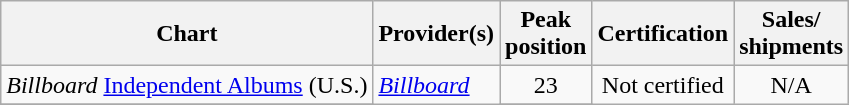<table class="wikitable">
<tr>
<th align="center">Chart</th>
<th align="center">Provider(s)</th>
<th align="center">Peak<br>position</th>
<th align="center">Certification</th>
<th align="center">Sales/<br>shipments</th>
</tr>
<tr>
<td align="left"><em>Billboard</em> <a href='#'>Independent Albums</a> (U.S.)</td>
<td align="left" rowspan="5"><em><a href='#'>Billboard</a></em></td>
<td align="center">23</td>
<td align="center" rowspan="5">Not certified</td>
<td align="center" rowspan="5">N/A</td>
</tr>
<tr>
</tr>
</table>
